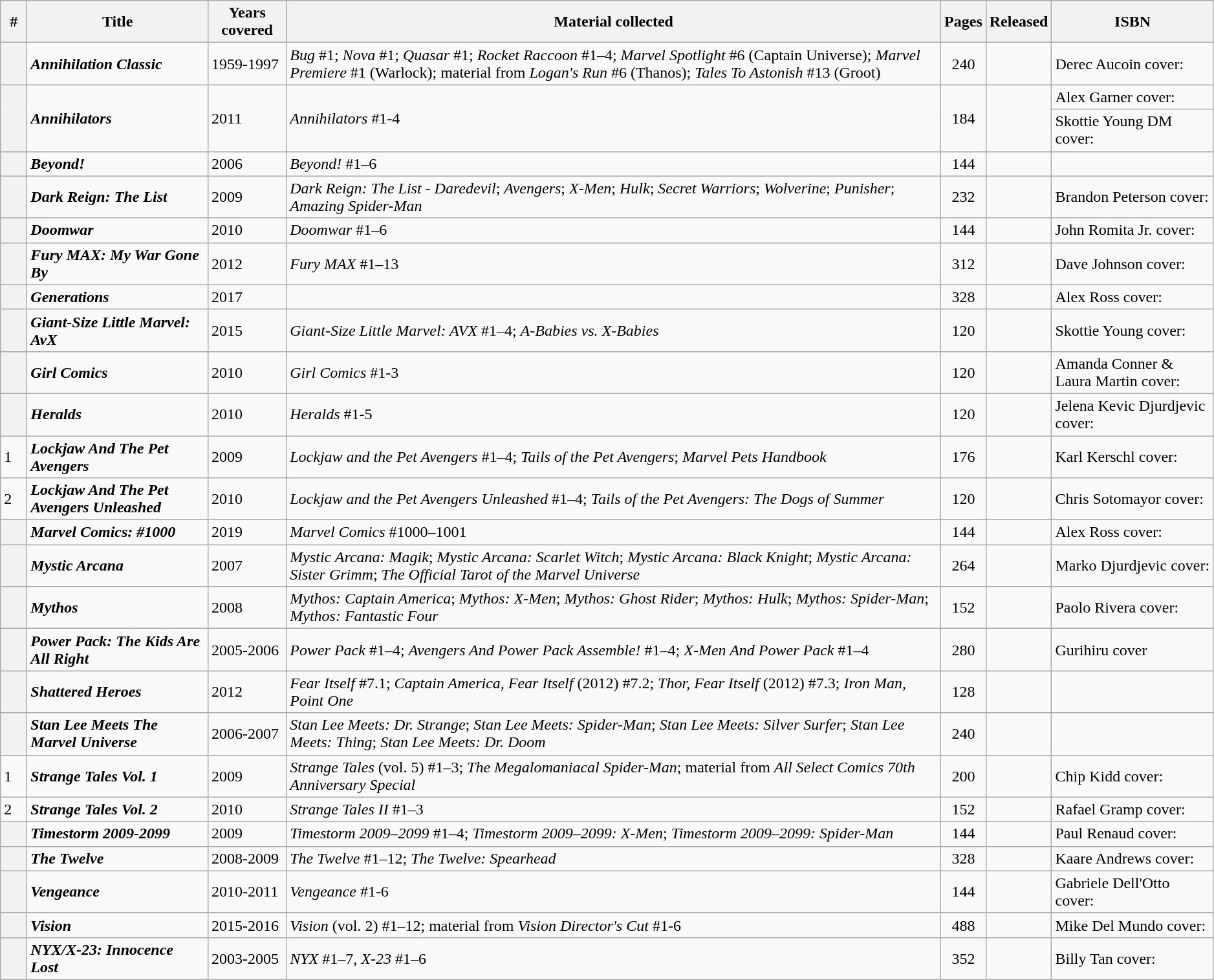<table class="wikitable sortable" width=99%>
<tr>
<th class="unsortable" width=20px>#</th>
<th>Title</th>
<th>Years covered</th>
<th class="unsortable">Material collected</th>
<th>Pages</th>
<th>Released</th>
<th class="unsortable">ISBN</th>
</tr>
<tr>
<th style="background-color: light grey;"></th>
<td><strong><em>Annihilation Classic</em></strong></td>
<td>1959-1997</td>
<td><em>Bug</em> #1; <em>Nova</em> #1; <em>Quasar</em> #1; <em>Rocket Raccoon</em> #1–4; <em>Marvel Spotlight</em> #6 (Captain Universe); <em>Marvel Premiere</em> #1 (Warlock); material from <em>Logan's Run</em> #6 (Thanos); <em>Tales To Astonish</em> #13 (Groot)</td>
<td style="text-align: center;">240</td>
<td></td>
<td>Derec Aucoin cover: </td>
</tr>
<tr>
<th style="background-color: light grey;" rowspan=2></th>
<td rowspan="2"><strong><em>Annihilators</em></strong></td>
<td rowspan="2">2011</td>
<td rowspan="2"><em>Annihilators</em> #1-4</td>
<td rowspan="2" style="text-align: center;">184</td>
<td rowspan="2"></td>
<td>Alex Garner cover: </td>
</tr>
<tr>
<td>Skottie Young DM cover: </td>
</tr>
<tr>
<th style="background-color: light grey;"></th>
<td><strong><em>Beyond!</em></strong></td>
<td>2006</td>
<td><em>Beyond!</em> #1–6</td>
<td style="text-align: center;">144</td>
<td></td>
<td></td>
</tr>
<tr>
<th style="background-color: light grey;"></th>
<td><strong><em>Dark Reign: The List</em></strong></td>
<td>2009</td>
<td><em>Dark Reign: The List - Daredevil</em>; <em>Avengers</em>; <em>X-Men</em>; <em>Hulk</em>; <em>Secret Warriors</em>; <em>Wolverine</em>; <em>Punisher</em>; <em>Amazing Spider-Man</em></td>
<td style="text-align: center;">232</td>
<td></td>
<td>Brandon Peterson cover: </td>
</tr>
<tr>
<th style="background-color: light grey;"></th>
<td><strong><em>Doomwar</em></strong></td>
<td>2010</td>
<td><em>Doomwar</em> #1–6</td>
<td style="text-align: center;">144</td>
<td></td>
<td>John Romita Jr. cover: </td>
</tr>
<tr>
<th style="background-color: light grey;"></th>
<td><strong><em>Fury MAX: My War Gone By</em></strong></td>
<td>2012</td>
<td><em>Fury MAX</em> #1–13</td>
<td style="text-align: center;">312</td>
<td></td>
<td>Dave Johnson cover: </td>
</tr>
<tr>
<th style="background-color: light grey;"></th>
<td><strong><em>Generations</em></strong></td>
<td>2017</td>
<td></td>
<td style="text-align: center;">328</td>
<td></td>
<td>Alex Ross cover: </td>
</tr>
<tr>
<th style="background-color: light grey;"></th>
<td><strong><em>Giant-Size Little Marvel: AvX</em></strong></td>
<td>2015</td>
<td><em>Giant-Size Little Marvel: AVX</em> #1–4; <em>A-Babies vs. X-Babies</em></td>
<td style="text-align: center;">120</td>
<td></td>
<td>Skottie Young cover: </td>
</tr>
<tr>
<th style="background-color: light grey;"></th>
<td><strong><em>Girl Comics</em></strong></td>
<td>2010</td>
<td><em>Girl Comics</em> #1-3</td>
<td style="text-align: center;">120</td>
<td></td>
<td>Amanda Conner & Laura Martin cover: </td>
</tr>
<tr>
<th style="background-color: light grey;"></th>
<td><strong><em>Heralds</em></strong></td>
<td>2010</td>
<td><em>Heralds</em> #1-5</td>
<td style="text-align: center;">120</td>
<td></td>
<td>Jelena Kevic Djurdjevic cover: </td>
</tr>
<tr>
<td>1</td>
<td><strong><em>Lockjaw And The Pet Avengers</em></strong></td>
<td>2009</td>
<td><em>Lockjaw and the Pet Avengers</em> #1–4; <em>Tails of the Pet Avengers</em>; <em>Marvel Pets Handbook</em></td>
<td style="text-align: center;">176</td>
<td></td>
<td>Karl Kerschl cover: </td>
</tr>
<tr>
<td>2</td>
<td><strong><em>Lockjaw And The Pet Avengers Unleashed</em></strong></td>
<td>2010</td>
<td><em>Lockjaw and the Pet Avengers Unleashed</em> #1–4; <em>Tails of the Pet Avengers: The Dogs of Summer</em></td>
<td style="text-align: center;">120</td>
<td></td>
<td>Chris Sotomayor cover: </td>
</tr>
<tr>
<th style="background-color: light grey;"></th>
<td><strong><em>Marvel Comics: #1000</em></strong></td>
<td>2019</td>
<td><em>Marvel Comics</em> #1000–1001</td>
<td style="text-align: center;">144</td>
<td></td>
<td>Alex Ross cover: </td>
</tr>
<tr>
<th style="background-color: light grey;"></th>
<td><strong><em>Mystic Arcana</em></strong></td>
<td>2007</td>
<td><em>Mystic Arcana: Magik</em>; <em>Mystic Arcana: Scarlet Witch</em>; <em>Mystic Arcana: Black Knight</em>; <em>Mystic Arcana: Sister Grimm</em>; <em>The Official Tarot of the Marvel Universe</em></td>
<td style="text-align: center;">264</td>
<td></td>
<td>Marko Djurdjevic cover: </td>
</tr>
<tr>
<th style="background-color: light grey;"></th>
<td><strong><em>Mythos</em></strong></td>
<td>2008</td>
<td><em>Mythos: Captain America</em>; <em>Mythos: X-Men</em>; <em>Mythos: Ghost Rider</em>; <em>Mythos: Hulk</em>; <em>Mythos: Spider-Man</em>; <em>Mythos: Fantastic Four</em></td>
<td style="text-align: center;">152</td>
<td></td>
<td>Paolo Rivera cover: </td>
</tr>
<tr>
<th style="background-color: light grey;"></th>
<td><strong><em>Power Pack: The Kids Are All Right</em></strong></td>
<td>2005-2006</td>
<td><em>Power Pack</em> #1–4; <em>Avengers And Power Pack Assemble!</em> #1–4; <em>X-Men And Power Pack</em> #1–4</td>
<td style="text-align: center;">280</td>
<td></td>
<td>Gurihiru cover </td>
</tr>
<tr>
<th style="background-color: light grey;"></th>
<td><strong><em>Shattered Heroes</em></strong></td>
<td>2012</td>
<td><em>Fear Itself</em> #7.1; <em>Captain America, Fear Itself</em> (2012) #7.2; <em>Thor, Fear Itself</em> (2012) #7.3; <em>Iron Man, Point One</em></td>
<td style="text-align: center;">128</td>
<td></td>
<td></td>
</tr>
<tr>
<th style="background-color: light grey;"></th>
<td><strong><em>Stan Lee Meets The Marvel Universe</em></strong></td>
<td>2006-2007</td>
<td><em>Stan Lee Meets: Dr. Strange</em>; <em>Stan Lee Meets: Spider-Man</em>; <em>Stan Lee Meets: Silver Surfer</em>; <em>Stan Lee Meets: Thing</em>; <em>Stan Lee Meets: Dr. Doom</em></td>
<td style="text-align: center;">240</td>
<td></td>
<td></td>
</tr>
<tr>
<td>1</td>
<td><strong><em>Strange Tales	Vol. 1</em></strong></td>
<td>2009</td>
<td><em>Strange Tales</em> (vol. 5) #1–3; <em>The Megalomaniacal Spider-Man</em>; material from <em>All Select Comics 70th Anniversary Special</em></td>
<td style="text-align: center;">200</td>
<td></td>
<td>Chip Kidd cover: </td>
</tr>
<tr>
<td>2</td>
<td><strong><em>Strange Tales	Vol. 2</em></strong></td>
<td>2010</td>
<td><em>Strange Tales II</em> #1–3</td>
<td style="text-align: center;">152</td>
<td></td>
<td>Rafael Gramp cover: </td>
</tr>
<tr>
<th style="background-color: light grey;"></th>
<td><strong><em>Timestorm 2009-2099</em></strong></td>
<td>2009</td>
<td><em>Timestorm 2009–2099</em> #1–4; <em>Timestorm 2009–2099: X-Men</em>; <em>Timestorm 2009–2099: Spider-Man</em></td>
<td style="text-align: center;">144</td>
<td></td>
<td>Paul Renaud cover: </td>
</tr>
<tr>
<th style="background-color: light grey;"></th>
<td><strong><em>The Twelve</em></strong></td>
<td>2008-2009</td>
<td><em>The Twelve</em> #1–12; <em>The Twelve: Spearhead</em></td>
<td style="text-align: center;">328</td>
<td></td>
<td>Kaare Andrews cover: </td>
</tr>
<tr>
<th style="background-color: light grey;"></th>
<td><strong><em>Vengeance</em></strong></td>
<td>2010-2011</td>
<td><em>Vengeance</em> #1-6</td>
<td style="text-align: center;">144</td>
<td></td>
<td>Gabriele Dell'Otto cover: </td>
</tr>
<tr>
<th style="background-color: light grey;"></th>
<td><strong><em>Vision</em></strong></td>
<td>2015-2016</td>
<td><em>Vision</em> (vol. 2) #1–12; material from <em>Vision Director's Cut</em> #1-6</td>
<td style="text-align: center;">488</td>
<td></td>
<td>Mike Del Mundo cover: </td>
</tr>
<tr>
<th style="background-color: light grey;"></th>
<td><strong><em>NYX/X-23: Innocence Lost</em></strong></td>
<td>2003-2005</td>
<td><em>NYX</em> #1–7, <em>X-23</em> #1–6</td>
<td style="text-align: center;">352</td>
<td></td>
<td>Billy Tan cover: </td>
</tr>
</table>
